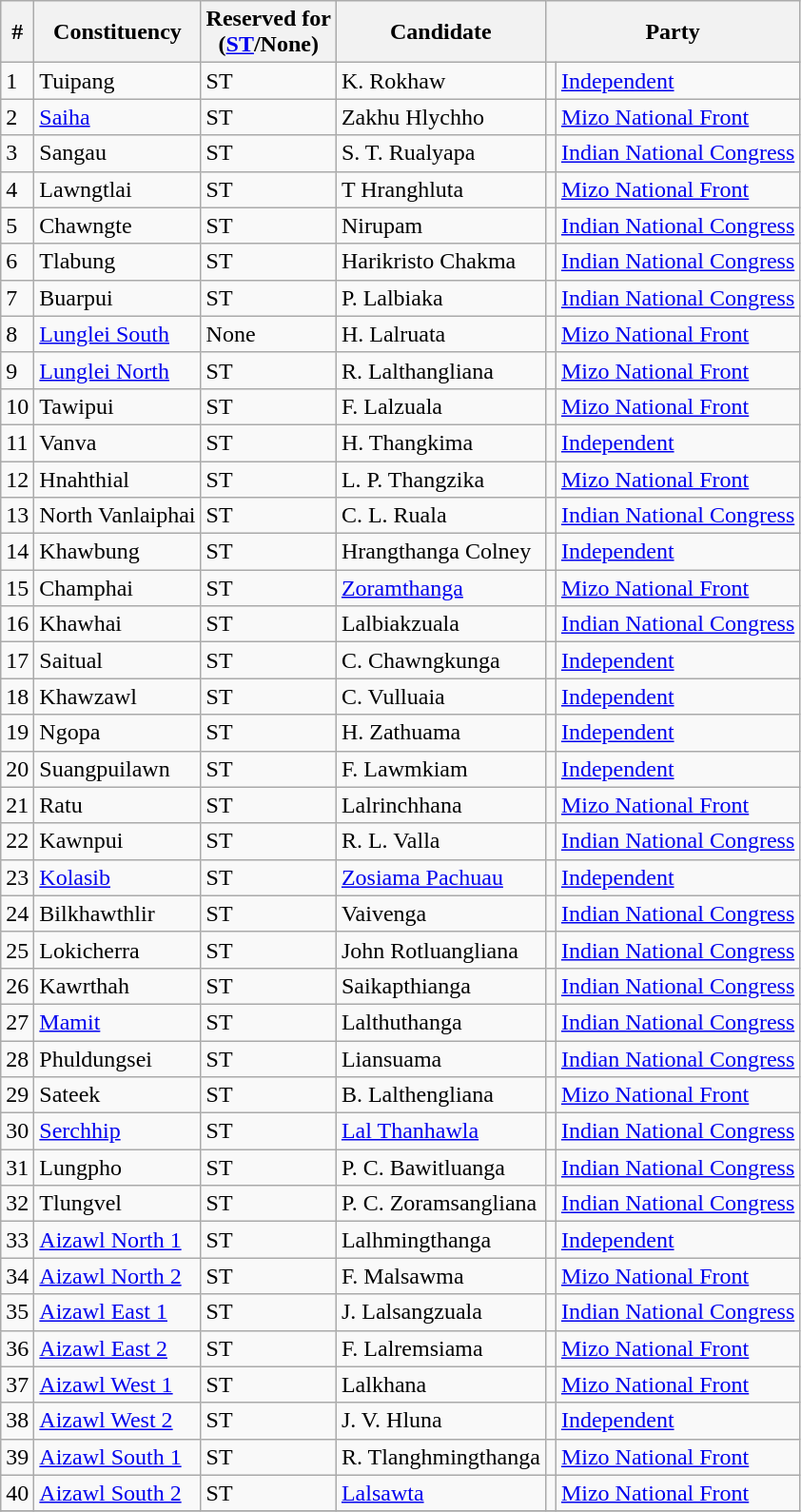<table class="wikitable sortable">
<tr>
<th>#</th>
<th>Constituency</th>
<th>Reserved for<br>(<a href='#'>ST</a>/None)</th>
<th>Candidate</th>
<th colspan=2>Party</th>
</tr>
<tr>
<td>1</td>
<td>Tuipang</td>
<td>ST</td>
<td>K. Rokhaw</td>
<td bgcolor=></td>
<td><a href='#'>Independent</a></td>
</tr>
<tr>
<td>2</td>
<td><a href='#'>Saiha</a></td>
<td>ST</td>
<td>Zakhu Hlychho</td>
<td bgcolor=></td>
<td><a href='#'>Mizo National Front</a></td>
</tr>
<tr>
<td>3</td>
<td>Sangau</td>
<td>ST</td>
<td>S. T. Rualyapa</td>
<td bgcolor=></td>
<td><a href='#'>Indian National Congress</a></td>
</tr>
<tr>
<td>4</td>
<td>Lawngtlai</td>
<td>ST</td>
<td>T Hranghluta</td>
<td bgcolor=></td>
<td><a href='#'>Mizo National Front</a></td>
</tr>
<tr>
<td>5</td>
<td>Chawngte</td>
<td>ST</td>
<td>Nirupam</td>
<td bgcolor=></td>
<td><a href='#'>Indian National Congress</a></td>
</tr>
<tr>
<td>6</td>
<td>Tlabung</td>
<td>ST</td>
<td>Harikristo Chakma</td>
<td bgcolor=></td>
<td><a href='#'>Indian National Congress</a></td>
</tr>
<tr>
<td>7</td>
<td>Buarpui</td>
<td>ST</td>
<td>P. Lalbiaka</td>
<td bgcolor=></td>
<td><a href='#'>Indian National Congress</a></td>
</tr>
<tr>
<td>8</td>
<td><a href='#'>Lunglei South</a></td>
<td>None</td>
<td>H. Lalruata</td>
<td bgcolor=></td>
<td><a href='#'>Mizo National Front</a></td>
</tr>
<tr>
<td>9</td>
<td><a href='#'>Lunglei North</a></td>
<td>ST</td>
<td>R. Lalthangliana</td>
<td bgcolor=></td>
<td><a href='#'>Mizo National Front</a></td>
</tr>
<tr>
<td>10</td>
<td>Tawipui</td>
<td>ST</td>
<td>F. Lalzuala</td>
<td bgcolor=></td>
<td><a href='#'>Mizo National Front</a></td>
</tr>
<tr>
<td>11</td>
<td>Vanva</td>
<td>ST</td>
<td>H. Thangkima</td>
<td bgcolor=></td>
<td><a href='#'>Independent</a></td>
</tr>
<tr>
<td>12</td>
<td>Hnahthial</td>
<td>ST</td>
<td>L. P. Thangzika</td>
<td bgcolor=></td>
<td><a href='#'>Mizo National Front</a></td>
</tr>
<tr>
<td>13</td>
<td>North Vanlaiphai</td>
<td>ST</td>
<td>C. L. Ruala</td>
<td bgcolor=></td>
<td><a href='#'>Indian National Congress</a></td>
</tr>
<tr>
<td>14</td>
<td>Khawbung</td>
<td>ST</td>
<td>Hrangthanga Colney</td>
<td bgcolor=></td>
<td><a href='#'>Independent</a></td>
</tr>
<tr>
<td>15</td>
<td>Champhai</td>
<td>ST</td>
<td><a href='#'>Zoramthanga</a></td>
<td bgcolor=></td>
<td><a href='#'>Mizo National Front</a></td>
</tr>
<tr>
<td>16</td>
<td>Khawhai</td>
<td>ST</td>
<td>Lalbiakzuala</td>
<td bgcolor=></td>
<td><a href='#'>Indian National Congress</a></td>
</tr>
<tr>
<td>17</td>
<td>Saitual</td>
<td>ST</td>
<td>C. Chawngkunga</td>
<td bgcolor=></td>
<td><a href='#'>Independent</a></td>
</tr>
<tr>
<td>18</td>
<td>Khawzawl</td>
<td>ST</td>
<td>C. Vulluaia</td>
<td bgcolor=></td>
<td><a href='#'>Independent</a></td>
</tr>
<tr>
<td>19</td>
<td>Ngopa</td>
<td>ST</td>
<td>H. Zathuama</td>
<td bgcolor=></td>
<td><a href='#'>Independent</a></td>
</tr>
<tr>
<td>20</td>
<td>Suangpuilawn</td>
<td>ST</td>
<td>F. Lawmkiam</td>
<td bgcolor=></td>
<td><a href='#'>Independent</a></td>
</tr>
<tr>
<td>21</td>
<td>Ratu</td>
<td>ST</td>
<td>Lalrinchhana</td>
<td bgcolor=></td>
<td><a href='#'>Mizo National Front</a></td>
</tr>
<tr>
<td>22</td>
<td>Kawnpui</td>
<td>ST</td>
<td>R. L. Valla</td>
<td bgcolor=></td>
<td><a href='#'>Indian National Congress</a></td>
</tr>
<tr>
<td>23</td>
<td><a href='#'>Kolasib</a></td>
<td>ST</td>
<td><a href='#'>Zosiama Pachuau</a></td>
<td bgcolor=></td>
<td><a href='#'>Independent</a></td>
</tr>
<tr>
<td>24</td>
<td>Bilkhawthlir</td>
<td>ST</td>
<td>Vaivenga</td>
<td bgcolor=></td>
<td><a href='#'>Indian National Congress</a></td>
</tr>
<tr>
<td>25</td>
<td>Lokicherra</td>
<td>ST</td>
<td>John Rotluangliana</td>
<td bgcolor=></td>
<td><a href='#'>Indian National Congress</a></td>
</tr>
<tr>
<td>26</td>
<td>Kawrthah</td>
<td>ST</td>
<td>Saikapthianga</td>
<td bgcolor=></td>
<td><a href='#'>Indian National Congress</a></td>
</tr>
<tr>
<td>27</td>
<td><a href='#'>Mamit</a></td>
<td>ST</td>
<td>Lalthuthanga</td>
<td bgcolor=></td>
<td><a href='#'>Indian National Congress</a></td>
</tr>
<tr>
<td>28</td>
<td>Phuldungsei</td>
<td>ST</td>
<td>Liansuama</td>
<td bgcolor=></td>
<td><a href='#'>Indian National Congress</a></td>
</tr>
<tr>
<td>29</td>
<td>Sateek</td>
<td>ST</td>
<td>B. Lalthengliana</td>
<td bgcolor=></td>
<td><a href='#'>Mizo National Front</a></td>
</tr>
<tr>
<td>30</td>
<td><a href='#'>Serchhip</a></td>
<td>ST</td>
<td><a href='#'>Lal Thanhawla</a></td>
<td bgcolor=></td>
<td><a href='#'>Indian National Congress</a></td>
</tr>
<tr>
<td>31</td>
<td>Lungpho</td>
<td>ST</td>
<td>P. C. Bawitluanga</td>
<td bgcolor=></td>
<td><a href='#'>Indian National Congress</a></td>
</tr>
<tr>
<td>32</td>
<td>Tlungvel</td>
<td>ST</td>
<td>P. C. Zoramsangliana</td>
<td bgcolor=></td>
<td><a href='#'>Indian National Congress</a></td>
</tr>
<tr>
<td>33</td>
<td><a href='#'>Aizawl North 1</a></td>
<td>ST</td>
<td>Lalhmingthanga</td>
<td bgcolor=></td>
<td><a href='#'>Independent</a></td>
</tr>
<tr>
<td>34</td>
<td><a href='#'>Aizawl North 2</a></td>
<td>ST</td>
<td>F. Malsawma</td>
<td bgcolor=></td>
<td><a href='#'>Mizo National Front</a></td>
</tr>
<tr>
<td>35</td>
<td><a href='#'>Aizawl East 1</a></td>
<td>ST</td>
<td>J. Lalsangzuala</td>
<td bgcolor=></td>
<td><a href='#'>Indian National Congress</a></td>
</tr>
<tr>
<td>36</td>
<td><a href='#'>Aizawl East 2</a></td>
<td>ST</td>
<td>F. Lalremsiama</td>
<td bgcolor=></td>
<td><a href='#'>Mizo National Front</a></td>
</tr>
<tr>
<td>37</td>
<td><a href='#'>Aizawl West 1</a></td>
<td>ST</td>
<td>Lalkhana</td>
<td bgcolor=></td>
<td><a href='#'>Mizo National Front</a></td>
</tr>
<tr>
<td>38</td>
<td><a href='#'>Aizawl West 2</a></td>
<td>ST</td>
<td>J. V. Hluna</td>
<td bgcolor=></td>
<td><a href='#'>Independent</a></td>
</tr>
<tr>
<td>39</td>
<td><a href='#'>Aizawl South 1</a></td>
<td>ST</td>
<td>R. Tlanghmingthanga</td>
<td bgcolor=></td>
<td><a href='#'>Mizo National Front</a></td>
</tr>
<tr>
<td>40</td>
<td><a href='#'>Aizawl South 2</a></td>
<td>ST</td>
<td><a href='#'>Lalsawta</a></td>
<td bgcolor=></td>
<td><a href='#'>Mizo National Front</a></td>
</tr>
<tr>
</tr>
</table>
